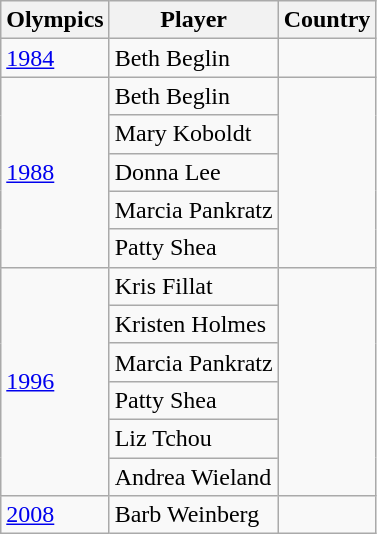<table class="wikitable">
<tr>
<th width=>Olympics</th>
<th width=>Player</th>
<th width=>Country</th>
</tr>
<tr>
<td><a href='#'>1984</a></td>
<td>Beth Beglin</td>
<td></td>
</tr>
<tr>
<td rowspan="5"><a href='#'>1988</a></td>
<td>Beth Beglin</td>
<td rowspan="5"></td>
</tr>
<tr>
<td>Mary Koboldt</td>
</tr>
<tr>
<td>Donna Lee</td>
</tr>
<tr>
<td>Marcia Pankratz</td>
</tr>
<tr>
<td>Patty Shea</td>
</tr>
<tr>
<td rowspan="6"><a href='#'>1996</a></td>
<td>Kris Fillat</td>
<td rowspan="6"></td>
</tr>
<tr>
<td>Kristen Holmes</td>
</tr>
<tr>
<td>Marcia Pankratz</td>
</tr>
<tr>
<td>Patty Shea</td>
</tr>
<tr>
<td>Liz Tchou</td>
</tr>
<tr>
<td>Andrea Wieland</td>
</tr>
<tr>
<td><a href='#'>2008</a></td>
<td>Barb Weinberg</td>
<td></td>
</tr>
</table>
